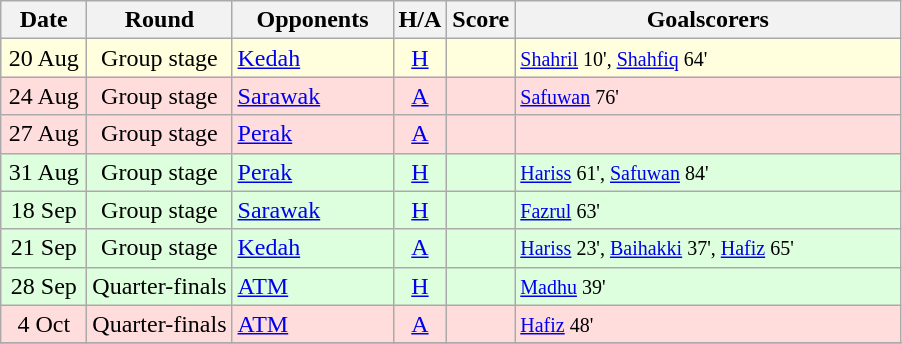<table class="wikitable" style="text-align:center">
<tr>
<th width="50" style="text-align:center">Date</th>
<th align='center'>Round</th>
<th width="100">Opponents</th>
<th align="center">H/A</th>
<th>Score</th>
<th align="center" width="250">Goalscorers</th>
</tr>
<tr bgcolor="#FFFFDD">
<td>20 Aug</td>
<td>Group stage</td>
<td align='left'><a href='#'>Kedah</a></td>
<td><a href='#'>H</a></td>
<td></td>
<td align='left'><small><a href='#'>Shahril</a> 10', <a href='#'>Shahfiq</a> 64'</small></td>
</tr>
<tr bgcolor="#ffdddd">
<td>24 Aug</td>
<td>Group stage</td>
<td align='left'><a href='#'>Sarawak</a></td>
<td><a href='#'>A</a></td>
<td></td>
<td align='left'><small><a href='#'>Safuwan</a> 76'</small></td>
</tr>
<tr bgcolor="#ffdddd">
<td>27 Aug</td>
<td>Group stage</td>
<td align='left'><a href='#'>Perak</a></td>
<td><a href='#'>A</a></td>
<td></td>
<td align='left'></td>
</tr>
<tr bgcolor="#ddffdd">
<td>31 Aug</td>
<td>Group stage</td>
<td align='left'><a href='#'>Perak</a></td>
<td><a href='#'>H</a></td>
<td></td>
<td align='left'><small><a href='#'>Hariss</a> 61', <a href='#'>Safuwan</a> 84'</small></td>
</tr>
<tr bgcolor="#ddffdd">
<td>18 Sep</td>
<td>Group stage</td>
<td align='left'><a href='#'>Sarawak</a></td>
<td><a href='#'>H</a></td>
<td></td>
<td align='left'><small><a href='#'>Fazrul</a> 63'</small></td>
</tr>
<tr bgcolor="#ddffdd">
<td>21 Sep</td>
<td>Group stage</td>
<td align='left'><a href='#'>Kedah</a></td>
<td><a href='#'>A</a></td>
<td></td>
<td align='left'><small><a href='#'>Hariss</a> 23', <a href='#'>Baihakki</a> 37', <a href='#'>Hafiz</a> 65'</small></td>
</tr>
<tr bgcolor="#ddffdd">
<td>28 Sep</td>
<td>Quarter-finals</td>
<td align='left'><a href='#'>ATM</a></td>
<td><a href='#'>H</a></td>
<td></td>
<td align='left'><small><a href='#'>Madhu</a> 39'</small></td>
</tr>
<tr bgcolor="#ffdddd">
<td>4 Oct</td>
<td>Quarter-finals</td>
<td align='left'><a href='#'>ATM</a></td>
<td><a href='#'>A</a></td>
<td></td>
<td align='left'><small><a href='#'>Hafiz</a> 48'</small></td>
</tr>
<tr>
</tr>
</table>
